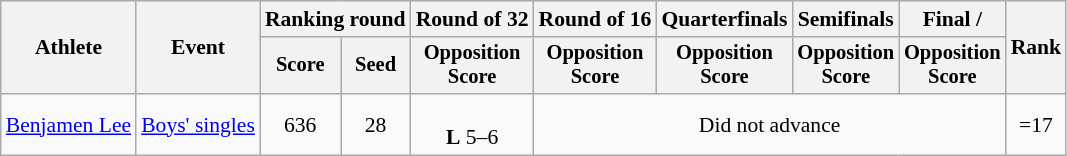<table class="wikitable" style="font-size:90%;">
<tr>
<th rowspan="2">Athlete</th>
<th rowspan="2">Event</th>
<th colspan="2">Ranking round</th>
<th>Round of 32</th>
<th>Round of 16</th>
<th>Quarterfinals</th>
<th>Semifinals</th>
<th>Final / </th>
<th rowspan=2>Rank</th>
</tr>
<tr style="font-size:95%">
<th>Score</th>
<th>Seed</th>
<th>Opposition<br>Score</th>
<th>Opposition<br>Score</th>
<th>Opposition<br>Score</th>
<th>Opposition<br>Score</th>
<th>Opposition<br>Score</th>
</tr>
<tr align=center>
<td align=left><a href='#'>Benjamen Lee</a></td>
<td><a href='#'>Boys' singles</a></td>
<td>636</td>
<td>28</td>
<td><br><strong>L</strong> 5–6</td>
<td colspan=4>Did not advance</td>
<td>=17</td>
</tr>
</table>
